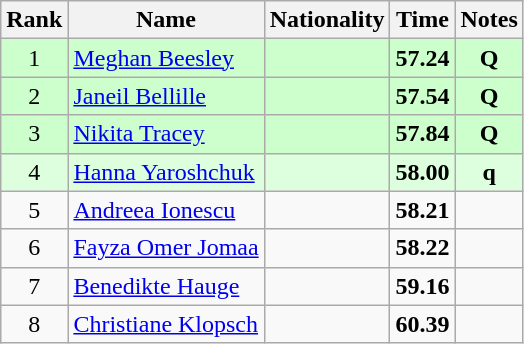<table class="wikitable sortable" style="text-align:center">
<tr>
<th>Rank</th>
<th>Name</th>
<th>Nationality</th>
<th>Time</th>
<th>Notes</th>
</tr>
<tr bgcolor=ccffcc>
<td>1</td>
<td align=left><a href='#'>Meghan Beesley</a></td>
<td align=left></td>
<td><strong>57.24</strong></td>
<td><strong>Q</strong></td>
</tr>
<tr bgcolor=ccffcc>
<td>2</td>
<td align=left><a href='#'>Janeil Bellille</a></td>
<td align=left></td>
<td><strong>57.54</strong></td>
<td><strong>Q</strong></td>
</tr>
<tr bgcolor=ccffcc>
<td>3</td>
<td align=left><a href='#'>Nikita Tracey</a></td>
<td align=left></td>
<td><strong>57.84</strong></td>
<td><strong>Q</strong></td>
</tr>
<tr bgcolor=ddffdd>
<td>4</td>
<td align=left><a href='#'>Hanna Yaroshchuk</a></td>
<td align=left></td>
<td><strong>58.00</strong></td>
<td><strong>q</strong></td>
</tr>
<tr>
<td>5</td>
<td align=left><a href='#'>Andreea Ionescu</a></td>
<td align=left></td>
<td><strong>58.21</strong></td>
<td></td>
</tr>
<tr>
<td>6</td>
<td align=left><a href='#'>Fayza Omer Jomaa</a></td>
<td align=left></td>
<td><strong>58.22</strong></td>
<td></td>
</tr>
<tr>
<td>7</td>
<td align=left><a href='#'>Benedikte Hauge</a></td>
<td align=left></td>
<td><strong>59.16</strong></td>
<td></td>
</tr>
<tr>
<td>8</td>
<td align=left><a href='#'>Christiane Klopsch</a></td>
<td align=left></td>
<td><strong>60.39</strong></td>
<td></td>
</tr>
</table>
